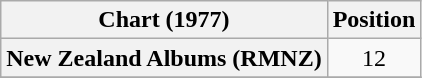<table class="wikitable plainrowheaders" style="text-align:center">
<tr>
<th scope="col">Chart (1977)</th>
<th scope="col">Position</th>
</tr>
<tr>
<th scope="row">New Zealand Albums (RMNZ)</th>
<td>12</td>
</tr>
<tr>
</tr>
</table>
